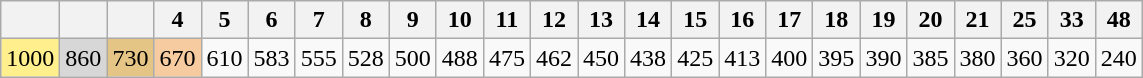<table class=wikitable>
<tr>
<th></th>
<th></th>
<th></th>
<th>4</th>
<th>5</th>
<th>6</th>
<th>7</th>
<th>8</th>
<th>9</th>
<th>10</th>
<th>11</th>
<th>12</th>
<th>13</th>
<th>14</th>
<th>15</th>
<th>16</th>
<th>17</th>
<th>18</th>
<th>19</th>
<th>20</th>
<th>21</th>
<th>25</th>
<th>33</th>
<th>48</th>
</tr>
<tr>
<td style="background-color:#FFF08D;">1000</td>
<td style="background-color:#D7D7D8;">860</td>
<td style="background-color:#E5C585;">730</td>
<td style="background-color:#F6CBA0;">670</td>
<td>610</td>
<td>583</td>
<td>555</td>
<td>528</td>
<td>500</td>
<td>488</td>
<td>475</td>
<td>462</td>
<td>450</td>
<td>438</td>
<td>425</td>
<td>413</td>
<td>400</td>
<td>395</td>
<td>390</td>
<td>385</td>
<td>380</td>
<td>360</td>
<td>320</td>
<td>240</td>
</tr>
</table>
